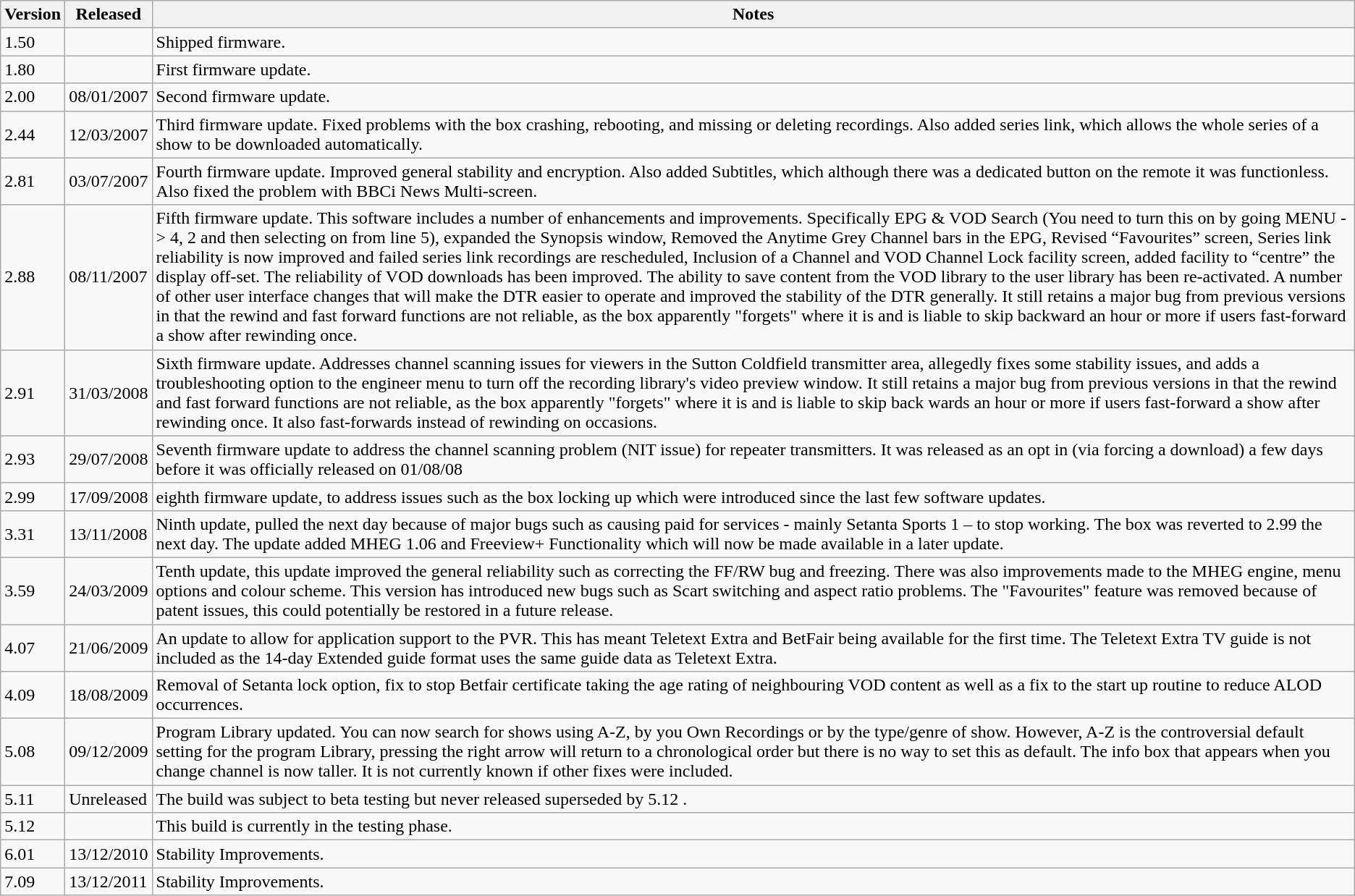<table class="wikitable">
<tr>
<th>Version</th>
<th>Released</th>
<th>Notes</th>
</tr>
<tr>
<td>1.50</td>
<td></td>
<td>Shipped firmware.</td>
</tr>
<tr>
<td>1.80</td>
<td></td>
<td>First firmware update.</td>
</tr>
<tr>
<td>2.00</td>
<td>08/01/2007</td>
<td>Second firmware update.</td>
</tr>
<tr>
<td>2.44</td>
<td>12/03/2007</td>
<td>Third firmware update. Fixed problems with the box crashing, rebooting, and missing or deleting recordings. Also added series link, which allows the whole series of a show to be downloaded automatically.</td>
</tr>
<tr>
<td>2.81</td>
<td>03/07/2007</td>
<td>Fourth firmware update. Improved general stability and encryption. Also added Subtitles, which although there was a dedicated button on the remote it was functionless. Also fixed the problem with BBCi News Multi-screen.</td>
</tr>
<tr>
<td>2.88</td>
<td>08/11/2007</td>
<td>Fifth firmware update. This software includes a number of enhancements and improvements. Specifically EPG & VOD Search (You need to turn this on by going MENU -> 4, 2 and then selecting on from line 5), expanded the Synopsis window, Removed the Anytime Grey Channel bars in the EPG, Revised “Favourites” screen, Series link reliability is now improved and failed series link recordings are rescheduled, Inclusion of a Channel and VOD Channel Lock facility screen, added facility to “centre” the display off-set. The reliability of VOD downloads has been improved. The ability to save content from the VOD library to the user library has been re-activated. A number of other user interface changes that will make the DTR easier to operate and improved the stability of the DTR generally. It still retains a major bug from previous versions in that the rewind and fast forward functions are not reliable, as the box apparently "forgets" where it is and is liable to skip backward an hour or more if users fast-forward a show after rewinding once.</td>
</tr>
<tr>
<td>2.91</td>
<td>31/03/2008</td>
<td>Sixth firmware update. Addresses channel scanning issues for viewers in the Sutton Coldfield transmitter area, allegedly fixes some stability issues, and adds a troubleshooting option to the engineer menu to turn off the recording library's video preview window. It still retains a major bug from previous versions in that the rewind and fast forward functions are not reliable, as the box apparently "forgets" where it is and is liable to skip back wards an hour or more if users fast-forward a show after rewinding once. It also fast-forwards instead of rewinding on occasions.</td>
</tr>
<tr>
<td>2.93</td>
<td>29/07/2008</td>
<td>Seventh firmware update to address the channel scanning problem (NIT issue) for repeater transmitters. It was released as an opt in (via forcing a download) a few days before it was officially released on 01/08/08</td>
</tr>
<tr>
<td>2.99</td>
<td>17/09/2008</td>
<td>eighth firmware update, to address issues such as the box locking up which were introduced since the last few software updates.</td>
</tr>
<tr>
<td>3.31</td>
<td>13/11/2008</td>
<td>Ninth update, pulled the next day because of major bugs such as causing paid for services - mainly Setanta Sports 1 – to stop working. The box was reverted to 2.99 the next day. The update added MHEG 1.06 and Freeview+ Functionality which will now be made available in a later update.</td>
</tr>
<tr>
<td>3.59</td>
<td>24/03/2009</td>
<td>Tenth update, this update improved the general reliability such as correcting the FF/RW bug and freezing. There was also improvements made to the MHEG engine, menu options and colour scheme. This version has introduced new bugs such as Scart switching and aspect ratio problems. The "Favourites" feature was removed because of patent issues, this could potentially be restored in a future release.</td>
</tr>
<tr>
<td>4.07</td>
<td>21/06/2009</td>
<td>An update to allow for application support to the PVR. This has meant Teletext Extra and BetFair being available for the first time. The Teletext Extra TV guide is not included as the 14-day Extended guide format uses the same guide data as Teletext Extra.</td>
</tr>
<tr>
<td>4.09</td>
<td>18/08/2009</td>
<td>Removal of Setanta lock option, fix to stop Betfair certificate taking the age rating of neighbouring VOD content as well as a fix to the start up routine to reduce ALOD occurrences.</td>
</tr>
<tr>
<td>5.08</td>
<td>09/12/2009</td>
<td>Program Library updated. You can now search for shows using A-Z, by you Own Recordings or by the type/genre of show. However, A-Z is the controversial default setting for the program Library, pressing the right arrow will return to a chronological order but there is no way to set this as default. The info box that appears when you change channel is now taller. It is not currently known if other fixes were included.</td>
</tr>
<tr>
<td>5.11</td>
<td>Unreleased</td>
<td>The build was subject to beta testing but never released superseded by 5.12 .</td>
</tr>
<tr>
<td>5.12</td>
<td></td>
<td>This build is currently in the testing phase.</td>
</tr>
<tr>
<td>6.01</td>
<td>13/12/2010</td>
<td>Stability Improvements.</td>
</tr>
<tr>
<td>7.09</td>
<td>13/12/2011</td>
<td>Stability Improvements.</td>
</tr>
</table>
